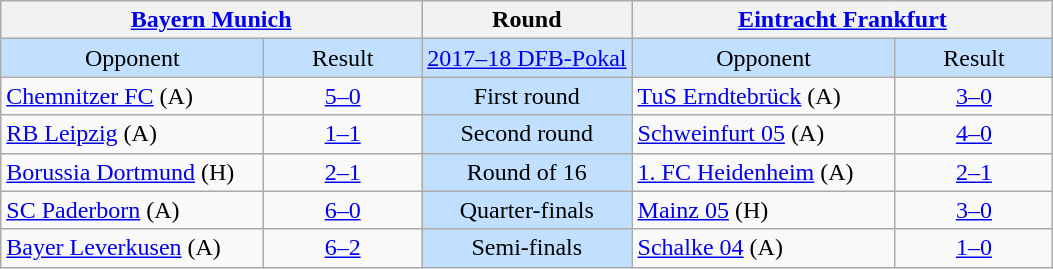<table class="wikitable" style="text-align:center; white-space:nowrap;">
<tr>
<th colspan="2"><a href='#'>Bayern Munich</a></th>
<th>Round</th>
<th colspan="2"><a href='#'>Eintracht Frankfurt</a></th>
</tr>
<tr style="background:#C1E0FF;">
<td style="width:25%;">Opponent</td>
<td style="width:15%;">Result</td>
<td><a href='#'>2017–18 DFB-Pokal</a></td>
<td style="width:25%;">Opponent</td>
<td style="width:15%;">Result</td>
</tr>
<tr>
<td style="text-align:left;"><a href='#'>Chemnitzer FC</a> (A)</td>
<td><a href='#'>5–0</a></td>
<td style="background:#C1E0FF;">First round</td>
<td style="text-align:left;"><a href='#'>TuS Erndtebrück</a> (A)</td>
<td><a href='#'>3–0</a></td>
</tr>
<tr>
<td style="text-align:left;"><a href='#'>RB Leipzig</a> (A)</td>
<td><a href='#'>1–1</a>  </td>
<td style="background:#C1E0FF;">Second round</td>
<td style="text-align:left;"><a href='#'>Schweinfurt 05</a> (A)</td>
<td><a href='#'>4–0</a></td>
</tr>
<tr>
<td style="text-align:left;"><a href='#'>Borussia Dortmund</a> (H)</td>
<td><a href='#'>2–1</a></td>
<td style="background:#C1E0FF;">Round of 16</td>
<td style="text-align:left;"><a href='#'>1. FC Heidenheim</a> (A)</td>
<td><a href='#'>2–1</a> </td>
</tr>
<tr>
<td style="text-align:left;"><a href='#'>SC Paderborn</a> (A)</td>
<td><a href='#'>6–0</a></td>
<td style="background:#C1E0FF;">Quarter-finals</td>
<td style="text-align:left;"><a href='#'>Mainz 05</a> (H)</td>
<td><a href='#'>3–0</a></td>
</tr>
<tr>
<td style="text-align:left;"><a href='#'>Bayer Leverkusen</a> (A)</td>
<td><a href='#'>6–2</a></td>
<td style="background:#C1E0FF;">Semi-finals</td>
<td style="text-align:left;"><a href='#'>Schalke 04</a> (A)</td>
<td><a href='#'>1–0</a></td>
</tr>
</table>
